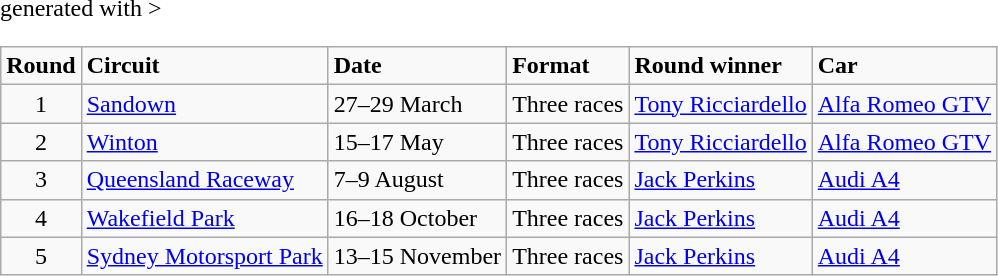<table class="wikitable" <hiddentext>generated with >
<tr style="font-weight:bold">
<td height="14" align="center">Round</td>
<td>Circuit</td>
<td>Date</td>
<td>Format</td>
<td>Round winner</td>
<td>Car</td>
</tr>
<tr>
<td height="14" align="center">1</td>
<td><a href='#'>Sandown</a></td>
<td>27–29 March</td>
<td>Three races</td>
<td><a href='#'>Tony Ricciardello</a></td>
<td><a href='#'>Alfa Romeo GTV</a></td>
</tr>
<tr>
<td height="14" align="center">2</td>
<td><a href='#'>Winton</a></td>
<td>15–17 May</td>
<td>Three races</td>
<td><a href='#'>Tony Ricciardello</a></td>
<td><a href='#'>Alfa Romeo GTV</a></td>
</tr>
<tr>
<td height="14" align="center">3</td>
<td><a href='#'>Queensland Raceway</a></td>
<td>7–9 August</td>
<td>Three races</td>
<td><a href='#'>Jack Perkins</a></td>
<td><a href='#'>Audi A4</a></td>
</tr>
<tr>
<td height="14" align="center">4</td>
<td><a href='#'>Wakefield Park</a></td>
<td>16–18 October</td>
<td>Three races</td>
<td><a href='#'>Jack Perkins</a></td>
<td><a href='#'>Audi A4</a></td>
</tr>
<tr>
<td height="14" align="center">5</td>
<td><a href='#'>Sydney Motorsport Park</a></td>
<td>13–15 November</td>
<td>Three races</td>
<td><a href='#'>Jack Perkins</a></td>
<td><a href='#'>Audi A4</a></td>
</tr>
</table>
